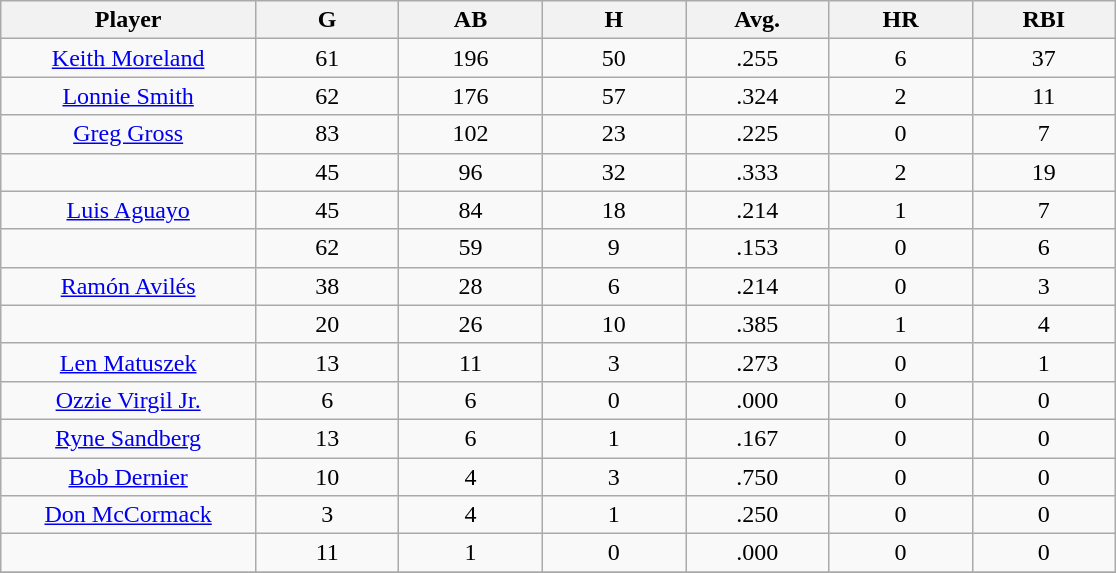<table class="wikitable sortable">
<tr>
<th bgcolor="#DDDDFF" width="16%">Player</th>
<th bgcolor="#DDDDFF" width="9%">G</th>
<th bgcolor="#DDDDFF" width="9%">AB</th>
<th bgcolor="#DDDDFF" width="9%">H</th>
<th bgcolor="#DDDDFF" width="9%">Avg.</th>
<th bgcolor="#DDDDFF" width="9%">HR</th>
<th bgcolor="#DDDDFF" width="9%">RBI</th>
</tr>
<tr align="center">
<td><a href='#'>Keith Moreland</a></td>
<td>61</td>
<td>196</td>
<td>50</td>
<td>.255</td>
<td>6</td>
<td>37</td>
</tr>
<tr align=center>
<td><a href='#'>Lonnie Smith</a></td>
<td>62</td>
<td>176</td>
<td>57</td>
<td>.324</td>
<td>2</td>
<td>11</td>
</tr>
<tr align=center>
<td><a href='#'>Greg Gross</a></td>
<td>83</td>
<td>102</td>
<td>23</td>
<td>.225</td>
<td>0</td>
<td>7</td>
</tr>
<tr align=center>
<td></td>
<td>45</td>
<td>96</td>
<td>32</td>
<td>.333</td>
<td>2</td>
<td>19</td>
</tr>
<tr align="center">
<td><a href='#'>Luis Aguayo</a></td>
<td>45</td>
<td>84</td>
<td>18</td>
<td>.214</td>
<td>1</td>
<td>7</td>
</tr>
<tr align=center>
<td></td>
<td>62</td>
<td>59</td>
<td>9</td>
<td>.153</td>
<td>0</td>
<td>6</td>
</tr>
<tr align="center">
<td><a href='#'>Ramón Avilés</a></td>
<td>38</td>
<td>28</td>
<td>6</td>
<td>.214</td>
<td>0</td>
<td>3</td>
</tr>
<tr align=center>
<td></td>
<td>20</td>
<td>26</td>
<td>10</td>
<td>.385</td>
<td>1</td>
<td>4</td>
</tr>
<tr align="center">
<td><a href='#'>Len Matuszek</a></td>
<td>13</td>
<td>11</td>
<td>3</td>
<td>.273</td>
<td>0</td>
<td>1</td>
</tr>
<tr align=center>
<td><a href='#'>Ozzie Virgil Jr.</a></td>
<td>6</td>
<td>6</td>
<td>0</td>
<td>.000</td>
<td>0</td>
<td>0</td>
</tr>
<tr align=center>
<td><a href='#'>Ryne Sandberg</a></td>
<td>13</td>
<td>6</td>
<td>1</td>
<td>.167</td>
<td>0</td>
<td>0</td>
</tr>
<tr align=center>
<td><a href='#'>Bob Dernier</a></td>
<td>10</td>
<td>4</td>
<td>3</td>
<td>.750</td>
<td>0</td>
<td>0</td>
</tr>
<tr align=center>
<td><a href='#'>Don McCormack</a></td>
<td>3</td>
<td>4</td>
<td>1</td>
<td>.250</td>
<td>0</td>
<td>0</td>
</tr>
<tr align=center>
<td></td>
<td>11</td>
<td>1</td>
<td>0</td>
<td>.000</td>
<td>0</td>
<td>0</td>
</tr>
<tr align="center">
</tr>
</table>
